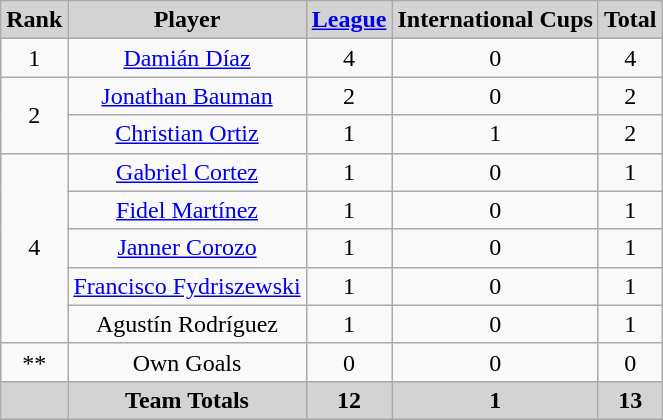<table class="wikitable" style="text-align:center">
<tr>
<th style="background:lightgrey; color:black; text-align:center;">Rank</th>
<th style="background:lightgrey; color:black; text-align:center;">Player</th>
<th style="background:lightgrey; color:black; text-align:center;"><a href='#'>League</a></th>
<th style="background:lightgrey; color:black; text-align:center;">International Cups</th>
<th style="background:lightgrey; color:black; text-align:center;">Total</th>
</tr>
<tr>
<td>1</td>
<td> <a href='#'>Damián Díaz</a></td>
<td>4</td>
<td>0</td>
<td>4</td>
</tr>
<tr>
<td rowspan=2>2</td>
<td> <a href='#'>Jonathan Bauman</a></td>
<td>2</td>
<td>0</td>
<td>2</td>
</tr>
<tr>
<td> <a href='#'>Christian Ortiz</a></td>
<td>1</td>
<td>1</td>
<td>2</td>
</tr>
<tr>
<td rowspan=5>4</td>
<td> <a href='#'>Gabriel Cortez</a></td>
<td>1</td>
<td>0</td>
<td>1</td>
</tr>
<tr>
<td> <a href='#'>Fidel Martínez</a></td>
<td>1</td>
<td>0</td>
<td>1</td>
</tr>
<tr>
<td> <a href='#'>Janner Corozo</a></td>
<td>1</td>
<td>0</td>
<td>1</td>
</tr>
<tr>
<td> <a href='#'>Francisco Fydriszewski</a></td>
<td>1</td>
<td>0</td>
<td>1</td>
</tr>
<tr>
<td> Agustín Rodríguez</td>
<td>1</td>
<td>0</td>
<td>1</td>
</tr>
<tr>
<td>**</td>
<td>Own Goals</td>
<td>0</td>
<td>0</td>
<td>0</td>
</tr>
<tr>
<th style="background:lightgrey; color:black; text-align:center;"></th>
<th style="background:lightgrey; color:black; text-align:center;">Team Totals</th>
<th style="background:lightgrey; color:black; text-align:center;">12</th>
<th style="background:lightgrey; color:black; text-align:center;">1</th>
<th style="background:lightgrey; color:black; text-align:center;">13</th>
</tr>
</table>
